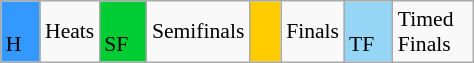<table class="wikitable" style="margin:0.5em auto; font-size:90%;position:relative;" width=25%;>
<tr>
<td bgcolor=#3399ff> H </td>
<td>Heats</td>
<td bgcolor=#00cc33> SF </td>
<td>Semifinals</td>
<td bgcolor=#ffcc00>  </td>
<td>Finals</td>
<td bgcolor=#95d6f7> TF </td>
<td>Timed Finals</td>
</tr>
</table>
